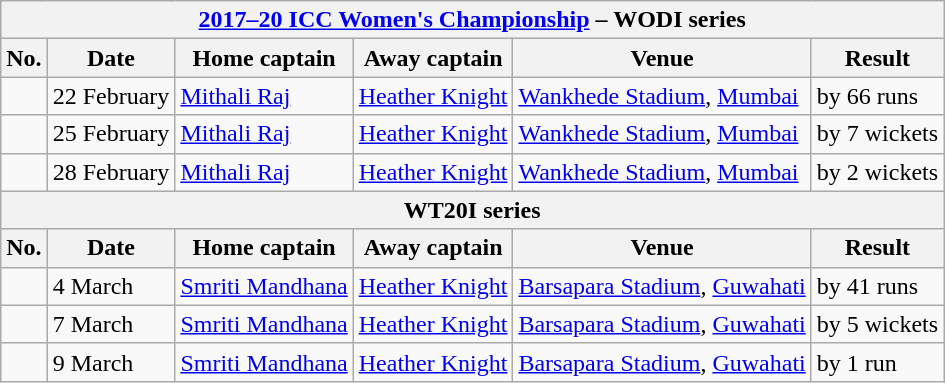<table class="wikitable">
<tr>
<th colspan="6"><a href='#'>2017–20 ICC Women's Championship</a> – WODI series</th>
</tr>
<tr>
<th>No.</th>
<th>Date</th>
<th>Home captain</th>
<th>Away captain</th>
<th>Venue</th>
<th>Result</th>
</tr>
<tr>
<td></td>
<td>22 February</td>
<td><a href='#'>Mithali Raj</a></td>
<td><a href='#'>Heather Knight</a></td>
<td><a href='#'>Wankhede Stadium</a>, <a href='#'>Mumbai</a></td>
<td> by 66 runs</td>
</tr>
<tr>
<td></td>
<td>25 February</td>
<td><a href='#'>Mithali Raj</a></td>
<td><a href='#'>Heather Knight</a></td>
<td><a href='#'>Wankhede Stadium</a>, <a href='#'>Mumbai</a></td>
<td> by 7 wickets</td>
</tr>
<tr>
<td></td>
<td>28 February</td>
<td><a href='#'>Mithali Raj</a></td>
<td><a href='#'>Heather Knight</a></td>
<td><a href='#'>Wankhede Stadium</a>, <a href='#'>Mumbai</a></td>
<td> by 2 wickets</td>
</tr>
<tr>
<th colspan="6">WT20I series</th>
</tr>
<tr>
<th>No.</th>
<th>Date</th>
<th>Home captain</th>
<th>Away captain</th>
<th>Venue</th>
<th>Result</th>
</tr>
<tr>
<td></td>
<td>4 March</td>
<td><a href='#'>Smriti Mandhana</a></td>
<td><a href='#'>Heather Knight</a></td>
<td><a href='#'>Barsapara Stadium</a>, <a href='#'>Guwahati</a></td>
<td> by 41 runs</td>
</tr>
<tr>
<td></td>
<td>7 March</td>
<td><a href='#'>Smriti Mandhana</a></td>
<td><a href='#'>Heather Knight</a></td>
<td><a href='#'>Barsapara Stadium</a>, <a href='#'>Guwahati</a></td>
<td> by 5 wickets</td>
</tr>
<tr>
<td></td>
<td>9 March</td>
<td><a href='#'>Smriti Mandhana</a></td>
<td><a href='#'>Heather Knight</a></td>
<td><a href='#'>Barsapara Stadium</a>, <a href='#'>Guwahati</a></td>
<td> by 1 run</td>
</tr>
</table>
